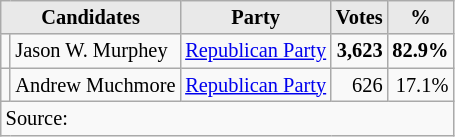<table class=wikitable style="font-size:85%; text-align:right;">
<tr>
<th style="background-color:#E9E9E9" align=center colspan=2>Candidates</th>
<th style="background-color:#E9E9E9" align=center>Party</th>
<th style="background-color:#E9E9E9" align=center>Votes</th>
<th style="background-color:#E9E9E9" align=center>%</th>
</tr>
<tr>
<td></td>
<td align=left>Jason W. Murphey</td>
<td align=center><a href='#'>Republican Party</a></td>
<td><strong>3,623</strong></td>
<td><strong>82.9%</strong></td>
</tr>
<tr>
<td></td>
<td align=left>Andrew Muchmore</td>
<td align=center><a href='#'>Republican Party</a></td>
<td>626</td>
<td>17.1%</td>
</tr>
<tr>
<td align="left" colspan=6>Source:  </td>
</tr>
</table>
